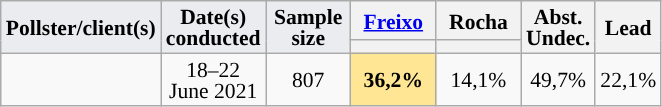<table class="wikitable sortable" style="text-align:center;font-size:90%;line-height:14px;">
<tr>
<td rowspan="2" class="unsortable" style="width:50px;background:#eaecf0;"><strong>Pollster/client(s)</strong></td>
<td rowspan="2" class="unsortable" style="width:50px;background:#eaecf0;"><strong>Date(s)<br>conducted</strong></td>
<td rowspan="2" class="unsortable" style="width:50px;background:#eaecf0;"><strong>Sample<br>size</strong></td>
<th class="unsortable" style="width:50px;"><a href='#'>Freixo</a><br></th>
<th class="unsortable" style="width:50px;"><strong>Rocha</strong><br></th>
<th rowspan="2" class="unsortable">Abst.<br>Undec.</th>
<th rowspan="2" data-sort-type="number">Lead</th>
</tr>
<tr>
<th class="sortable" data-sort-type="number" style="background:"></th>
<th class="sortable" data-sort-type="number" style="background:"></th>
</tr>
<tr>
<td></td>
<td>18–22 June 2021</td>
<td>807</td>
<td style="background:#ffe694; "><strong>36,2%</strong></td>
<td>14,1%</td>
<td>49,7%</td>
<td style="background:">22,1%</td>
</tr>
</table>
